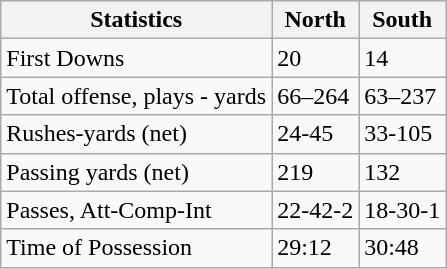<table class="wikitable">
<tr>
<th>Statistics</th>
<th>North</th>
<th>South</th>
</tr>
<tr>
<td>First Downs</td>
<td>20</td>
<td>14</td>
</tr>
<tr>
<td>Total offense, plays - yards</td>
<td>66–264</td>
<td>63–237</td>
</tr>
<tr>
<td>Rushes-yards (net)</td>
<td>24-45</td>
<td>33-105</td>
</tr>
<tr>
<td>Passing yards (net)</td>
<td>219</td>
<td>132</td>
</tr>
<tr>
<td>Passes, Att-Comp-Int</td>
<td>22-42-2</td>
<td>18-30-1</td>
</tr>
<tr>
<td>Time of Possession</td>
<td>29:12</td>
<td>30:48</td>
</tr>
</table>
